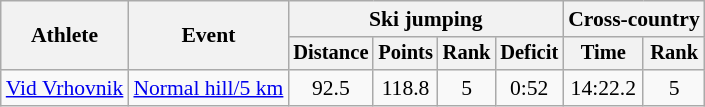<table class="wikitable" style="font-size:90%">
<tr>
<th rowspan="2">Athlete</th>
<th rowspan="2">Event</th>
<th colspan="4">Ski jumping</th>
<th colspan="2">Cross-country</th>
</tr>
<tr style="font-size:95%">
<th>Distance</th>
<th>Points</th>
<th>Rank</th>
<th>Deficit</th>
<th>Time</th>
<th>Rank</th>
</tr>
<tr align=center>
<td align=left><a href='#'>Vid Vrhovnik</a></td>
<td align=left><a href='#'>Normal hill/5 km</a></td>
<td>92.5</td>
<td>118.8</td>
<td>5</td>
<td>0:52</td>
<td>14:22.2</td>
<td>5</td>
</tr>
</table>
